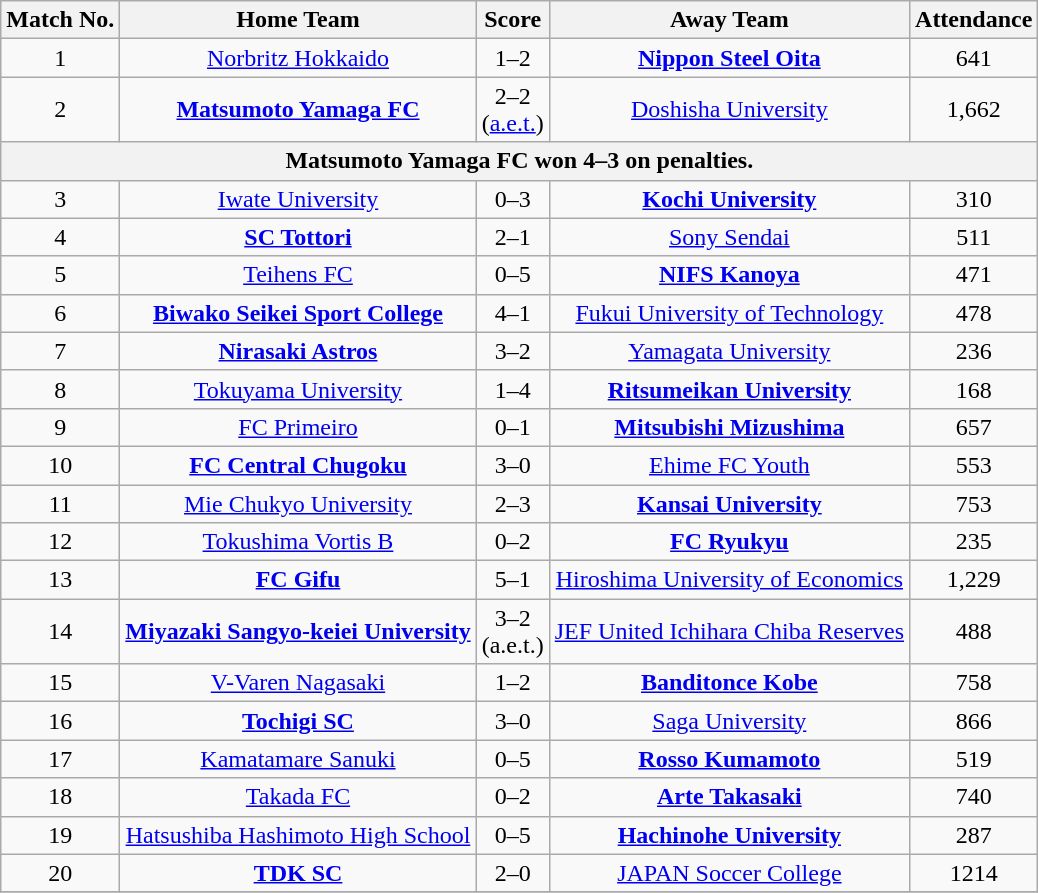<table class="wikitable" style="text-align: center">
<tr>
<th>Match No.</th>
<th>Home Team</th>
<th>Score</th>
<th>Away Team</th>
<th>Attendance</th>
</tr>
<tr>
<td>1</td>
<td><a href='#'>Norbritz Hokkaido</a></td>
<td>1–2</td>
<td><strong><a href='#'>Nippon Steel Oita</a></strong></td>
<td>641</td>
</tr>
<tr>
<td>2</td>
<td><strong><a href='#'>Matsumoto Yamaga FC</a></strong></td>
<td>2–2<br>(<a href='#'>a.e.t.</a>)</td>
<td><a href='#'>Doshisha University</a></td>
<td>1,662</td>
</tr>
<tr>
<th colspan=5>Matsumoto Yamaga FC won 4–3 on penalties.</th>
</tr>
<tr>
<td>3</td>
<td><a href='#'>Iwate University</a></td>
<td>0–3</td>
<td><strong><a href='#'>Kochi University</a></strong></td>
<td>310</td>
</tr>
<tr>
<td>4</td>
<td><strong><a href='#'>SC Tottori</a></strong></td>
<td>2–1</td>
<td><a href='#'>Sony Sendai</a></td>
<td>511</td>
</tr>
<tr>
<td>5</td>
<td><a href='#'>Teihens FC</a></td>
<td>0–5</td>
<td><strong><a href='#'>NIFS Kanoya</a></strong></td>
<td>471</td>
</tr>
<tr>
<td>6</td>
<td><strong><a href='#'>Biwako Seikei Sport College</a></strong></td>
<td>4–1</td>
<td><a href='#'>Fukui University of Technology</a></td>
<td>478</td>
</tr>
<tr>
<td>7</td>
<td><strong><a href='#'>Nirasaki Astros</a></strong></td>
<td>3–2</td>
<td><a href='#'>Yamagata University</a></td>
<td>236</td>
</tr>
<tr>
<td>8</td>
<td><a href='#'>Tokuyama University</a></td>
<td>1–4</td>
<td><strong><a href='#'>Ritsumeikan University</a></strong></td>
<td>168</td>
</tr>
<tr>
<td>9</td>
<td><a href='#'>FC Primeiro</a></td>
<td>0–1</td>
<td><strong><a href='#'>Mitsubishi Mizushima</a></strong></td>
<td>657</td>
</tr>
<tr>
<td>10</td>
<td><strong><a href='#'>FC Central Chugoku</a></strong></td>
<td>3–0</td>
<td><a href='#'>Ehime FC Youth</a></td>
<td>553</td>
</tr>
<tr>
<td>11</td>
<td><a href='#'>Mie Chukyo University</a></td>
<td>2–3</td>
<td><strong><a href='#'>Kansai University</a></strong></td>
<td>753</td>
</tr>
<tr>
<td>12</td>
<td><a href='#'>Tokushima Vortis B</a></td>
<td>0–2</td>
<td><strong><a href='#'>FC Ryukyu</a></strong></td>
<td>235</td>
</tr>
<tr>
<td>13</td>
<td><strong><a href='#'>FC Gifu</a></strong></td>
<td>5–1</td>
<td><a href='#'>Hiroshima University of Economics</a></td>
<td>1,229</td>
</tr>
<tr>
<td>14</td>
<td><strong><a href='#'>Miyazaki Sangyo-keiei University</a></strong></td>
<td>3–2<br>(a.e.t.)</td>
<td><a href='#'>JEF United Ichihara Chiba Reserves</a></td>
<td>488</td>
</tr>
<tr>
<td>15</td>
<td><a href='#'>V-Varen Nagasaki</a></td>
<td>1–2</td>
<td><strong><a href='#'>Banditonce Kobe</a></strong></td>
<td>758</td>
</tr>
<tr>
<td>16</td>
<td><strong><a href='#'>Tochigi SC</a></strong></td>
<td>3–0</td>
<td><a href='#'>Saga University</a></td>
<td>866</td>
</tr>
<tr>
<td>17</td>
<td><a href='#'>Kamatamare Sanuki</a></td>
<td>0–5</td>
<td><strong><a href='#'>Rosso Kumamoto</a></strong></td>
<td>519</td>
</tr>
<tr>
<td>18</td>
<td><a href='#'>Takada FC</a></td>
<td>0–2</td>
<td><strong><a href='#'>Arte Takasaki</a></strong></td>
<td>740</td>
</tr>
<tr>
<td>19</td>
<td><a href='#'>Hatsushiba Hashimoto High School</a></td>
<td>0–5</td>
<td><strong><a href='#'>Hachinohe University</a></strong></td>
<td>287</td>
</tr>
<tr>
<td>20</td>
<td><strong><a href='#'>TDK SC</a></strong></td>
<td>2–0</td>
<td><a href='#'>JAPAN Soccer College</a></td>
<td>1214</td>
</tr>
<tr>
</tr>
</table>
